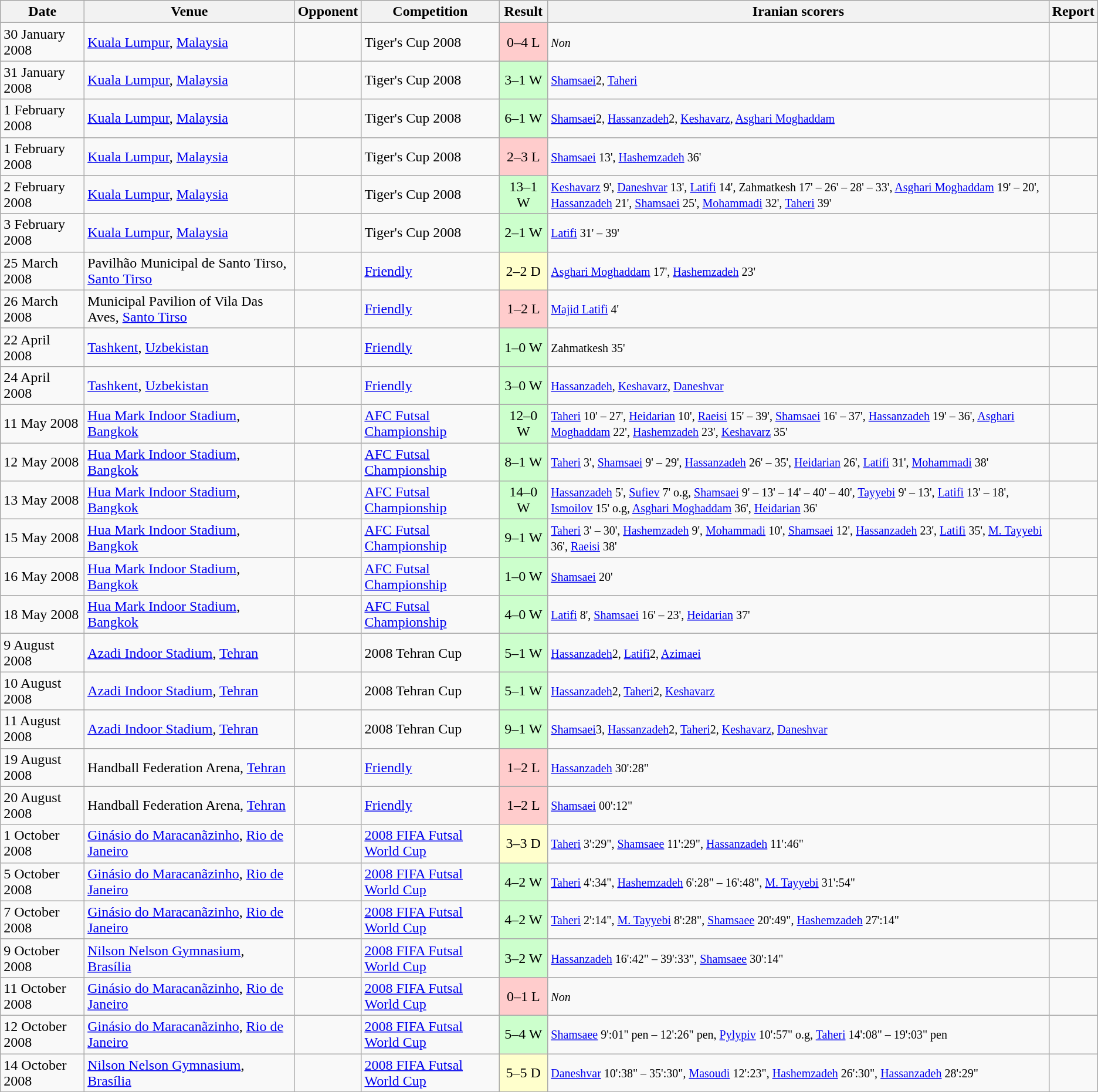<table class="wikitable">
<tr>
<th>Date</th>
<th>Venue</th>
<th>Opponent</th>
<th>Competition</th>
<th>Result</th>
<th>Iranian scorers</th>
<th>Report</th>
</tr>
<tr>
<td>30 January 2008</td>
<td> <a href='#'>Kuala Lumpur</a>, <a href='#'>Malaysia</a></td>
<td></td>
<td>Tiger's Cup 2008</td>
<td bgcolor=#FFCCCC align=center>0–4 L</td>
<td><small> <em>Non</em> </small></td>
<td align=center></td>
</tr>
<tr>
<td>31 January 2008</td>
<td> <a href='#'>Kuala Lumpur</a>, <a href='#'>Malaysia</a></td>
<td></td>
<td>Tiger's Cup 2008</td>
<td bgcolor=#ccffcc align=center>3–1 W</td>
<td><small> <a href='#'>Shamsaei</a>2, <a href='#'>Taheri</a> </small></td>
<td align=center></td>
</tr>
<tr>
<td>1 February 2008</td>
<td> <a href='#'>Kuala Lumpur</a>, <a href='#'>Malaysia</a></td>
<td></td>
<td>Tiger's Cup 2008</td>
<td bgcolor=#ccffcc align=center>6–1 W</td>
<td><small> <a href='#'>Shamsaei</a>2, <a href='#'>Hassanzadeh</a>2, <a href='#'>Keshavarz</a>, <a href='#'>Asghari Moghaddam</a> </small></td>
<td align=center></td>
</tr>
<tr>
<td>1 February 2008</td>
<td> <a href='#'>Kuala Lumpur</a>, <a href='#'>Malaysia</a></td>
<td></td>
<td>Tiger's Cup 2008</td>
<td bgcolor=#FFCCCC align=center>2–3 L</td>
<td><small> <a href='#'>Shamsaei</a> 13', <a href='#'>Hashemzadeh</a> 36' </small></td>
<td align=center></td>
</tr>
<tr>
<td>2 February 2008</td>
<td> <a href='#'>Kuala Lumpur</a>, <a href='#'>Malaysia</a></td>
<td></td>
<td>Tiger's Cup 2008</td>
<td bgcolor=#ccffcc align=center>13–1 W</td>
<td><small> <a href='#'>Keshavarz</a> 9', <a href='#'>Daneshvar</a> 13', <a href='#'>Latifi</a> 14', Zahmatkesh 17' – 26' – 28' – 33', <a href='#'>Asghari Moghaddam</a> 19' – 20', <a href='#'>Hassanzadeh</a> 21', <a href='#'>Shamsaei</a> 25', <a href='#'>Mohammadi</a> 32', <a href='#'>Taheri</a> 39' </small></td>
<td align=center></td>
</tr>
<tr>
<td>3 February 2008</td>
<td> <a href='#'>Kuala Lumpur</a>, <a href='#'>Malaysia</a></td>
<td></td>
<td>Tiger's Cup 2008</td>
<td bgcolor=#ccffcc align=center>2–1 W</td>
<td><small> <a href='#'>Latifi</a> 31' – 39'</small></td>
<td align=center></td>
</tr>
<tr>
<td>25 March 2008</td>
<td> Pavilhão Municipal de Santo Tirso, <a href='#'>Santo Tirso</a></td>
<td></td>
<td><a href='#'>Friendly</a></td>
<td bgcolor=#FFFFCC align=center>2–2 D</td>
<td><small> <a href='#'>Asghari Moghaddam</a> 17', <a href='#'>Hashemzadeh</a> 23' </small></td>
<td align=center></td>
</tr>
<tr>
<td>26 March 2008</td>
<td> Municipal Pavilion of Vila Das Aves, <a href='#'>Santo Tirso</a></td>
<td></td>
<td><a href='#'>Friendly</a></td>
<td bgcolor=#FFCCCC align=center>1–2 L</td>
<td><small> <a href='#'>Majid Latifi</a> 4'</small></td>
<td align=center></td>
</tr>
<tr>
<td>22 April 2008</td>
<td> <a href='#'>Tashkent</a>, <a href='#'>Uzbekistan</a></td>
<td></td>
<td><a href='#'>Friendly</a></td>
<td bgcolor=#ccffcc align=center>1–0 W</td>
<td><small> Zahmatkesh 35'</small></td>
<td align=center></td>
</tr>
<tr>
<td>24 April 2008</td>
<td> <a href='#'>Tashkent</a>, <a href='#'>Uzbekistan</a></td>
<td></td>
<td><a href='#'>Friendly</a></td>
<td bgcolor=#ccffcc align=center>3–0 W</td>
<td><small> <a href='#'>Hassanzadeh</a>, <a href='#'>Keshavarz</a>, <a href='#'>Daneshvar</a> </small></td>
<td align=center></td>
</tr>
<tr>
<td>11 May 2008</td>
<td> <a href='#'>Hua Mark Indoor Stadium</a>, <a href='#'>Bangkok</a></td>
<td></td>
<td><a href='#'>AFC Futsal Championship</a></td>
<td bgcolor=#ccffcc align=center>12–0 W</td>
<td><small> <a href='#'>Taheri</a> 10' – 27', <a href='#'>Heidarian</a> 10', <a href='#'>Raeisi</a> 15' – 39', <a href='#'>Shamsaei</a> 16' – 37', <a href='#'>Hassanzadeh</a> 19' – 36', <a href='#'>Asghari Moghaddam</a> 22', <a href='#'>Hashemzadeh</a> 23', <a href='#'>Keshavarz</a> 35'</small></td>
<td align=center></td>
</tr>
<tr>
<td>12 May 2008</td>
<td> <a href='#'>Hua Mark Indoor Stadium</a>, <a href='#'>Bangkok</a></td>
<td></td>
<td><a href='#'>AFC Futsal Championship</a></td>
<td bgcolor=#ccffcc align=center>8–1 W</td>
<td><small> <a href='#'>Taheri</a> 3', <a href='#'>Shamsaei</a> 9' – 29', <a href='#'>Hassanzadeh</a> 26' – 35', <a href='#'>Heidarian</a> 26', <a href='#'>Latifi</a> 31', <a href='#'>Mohammadi</a> 38'</small></td>
<td align=center></td>
</tr>
<tr>
<td>13 May 2008</td>
<td> <a href='#'>Hua Mark Indoor Stadium</a>, <a href='#'>Bangkok</a></td>
<td></td>
<td><a href='#'>AFC Futsal Championship</a></td>
<td bgcolor=#ccffcc align=center>14–0 W</td>
<td><small> <a href='#'>Hassanzadeh</a> 5', <a href='#'>Sufiev</a> 7' o.g, <a href='#'>Shamsaei</a> 9' – 13' – 14' – 40' – 40', <a href='#'>Tayyebi</a> 9' – 13', <a href='#'>Latifi</a> 13' – 18', <a href='#'>Ismoilov</a> 15' o.g, <a href='#'>Asghari Moghaddam</a> 36', <a href='#'>Heidarian</a> 36'</small></td>
<td align=center></td>
</tr>
<tr>
<td>15 May 2008</td>
<td> <a href='#'>Hua Mark Indoor Stadium</a>, <a href='#'>Bangkok</a></td>
<td></td>
<td><a href='#'>AFC Futsal Championship</a></td>
<td bgcolor=#ccffcc align=center>9–1 W</td>
<td><small> <a href='#'>Taheri</a> 3' – 30', <a href='#'>Hashemzadeh</a> 9', <a href='#'>Mohammadi</a> 10', <a href='#'>Shamsaei</a> 12', <a href='#'>Hassanzadeh</a> 23', <a href='#'>Latifi</a> 35', <a href='#'>M. Tayyebi</a> 36', <a href='#'>Raeisi</a> 38'</small></td>
<td align=center></td>
</tr>
<tr>
<td>16 May 2008</td>
<td> <a href='#'>Hua Mark Indoor Stadium</a>, <a href='#'>Bangkok</a></td>
<td></td>
<td><a href='#'>AFC Futsal Championship</a></td>
<td bgcolor=#ccffcc align=center>1–0 W</td>
<td><small> <a href='#'>Shamsaei</a> 20'</small></td>
<td align=center></td>
</tr>
<tr>
<td>18 May 2008</td>
<td> <a href='#'>Hua Mark Indoor Stadium</a>, <a href='#'>Bangkok</a></td>
<td></td>
<td><a href='#'>AFC Futsal Championship</a></td>
<td bgcolor=#ccffcc align=center>4–0 W</td>
<td><small> <a href='#'>Latifi</a> 8', <a href='#'>Shamsaei</a> 16' – 23', <a href='#'>Heidarian</a> 37'</small></td>
<td align=center></td>
</tr>
<tr>
<td>9 August 2008</td>
<td> <a href='#'>Azadi Indoor Stadium</a>, <a href='#'>Tehran</a></td>
<td></td>
<td>2008 Tehran Cup</td>
<td bgcolor=#ccffcc align=center>5–1 W</td>
<td><small> <a href='#'>Hassanzadeh</a>2, <a href='#'>Latifi</a>2, <a href='#'>Azimaei</a> </small></td>
<td align=center></td>
</tr>
<tr>
<td>10 August 2008</td>
<td> <a href='#'>Azadi Indoor Stadium</a>, <a href='#'>Tehran</a></td>
<td></td>
<td>2008 Tehran Cup</td>
<td bgcolor=#ccffcc align=center>5–1 W</td>
<td><small> <a href='#'>Hassanzadeh</a>2, <a href='#'>Taheri</a>2, <a href='#'>Keshavarz</a> </small></td>
<td align=center></td>
</tr>
<tr>
<td>11 August 2008</td>
<td> <a href='#'>Azadi Indoor Stadium</a>, <a href='#'>Tehran</a></td>
<td></td>
<td>2008 Tehran Cup</td>
<td bgcolor=#ccffcc align=center>9–1 W</td>
<td><small> <a href='#'>Shamsaei</a>3, <a href='#'>Hassanzadeh</a>2, <a href='#'>Taheri</a>2, <a href='#'>Keshavarz</a>, <a href='#'>Daneshvar</a> </small></td>
<td align=center></td>
</tr>
<tr>
<td>19 August 2008</td>
<td> Handball Federation Arena, <a href='#'>Tehran</a></td>
<td></td>
<td><a href='#'>Friendly</a></td>
<td bgcolor=#FFCCCC align=center>1–2 L</td>
<td><small> <a href='#'>Hassanzadeh</a> 30':28" </small></td>
<td align=center></td>
</tr>
<tr>
<td>20 August 2008</td>
<td> Handball Federation Arena, <a href='#'>Tehran</a></td>
<td></td>
<td><a href='#'>Friendly</a></td>
<td bgcolor=#FFCCCC align=center>1–2 L</td>
<td><small> <a href='#'>Shamsaei</a> 00':12" </small></td>
<td align=center></td>
</tr>
<tr>
<td>1 October 2008</td>
<td> <a href='#'>Ginásio do Maracanãzinho</a>, <a href='#'>Rio de Janeiro</a></td>
<td></td>
<td><a href='#'>2008 FIFA Futsal World Cup</a></td>
<td bgcolor=#FFFFCC align=center>3–3 D</td>
<td><small> <a href='#'>Taheri</a> 3':29", <a href='#'>Shamsaee</a> 11':29", <a href='#'>Hassanzadeh</a> 11':46" </small></td>
<td align=center></td>
</tr>
<tr>
<td>5 October 2008</td>
<td> <a href='#'>Ginásio do Maracanãzinho</a>, <a href='#'>Rio de Janeiro</a></td>
<td></td>
<td><a href='#'>2008 FIFA Futsal World Cup</a></td>
<td bgcolor=#ccffcc align=center>4–2 W</td>
<td><small> <a href='#'>Taheri</a> 4':34", <a href='#'>Hashemzadeh</a> 6':28" – 16':48", <a href='#'>M. Tayyebi</a> 31':54" </small></td>
<td align=center></td>
</tr>
<tr>
<td>7 October 2008</td>
<td> <a href='#'>Ginásio do Maracanãzinho</a>, <a href='#'>Rio de Janeiro</a></td>
<td></td>
<td><a href='#'>2008 FIFA Futsal World Cup</a></td>
<td bgcolor=#ccffcc align=center>4–2 W</td>
<td><small> <a href='#'>Taheri</a> 2':14", <a href='#'>M. Tayyebi</a> 8':28", <a href='#'>Shamsaee</a> 20':49", <a href='#'>Hashemzadeh</a> 27':14" </small></td>
<td align=center></td>
</tr>
<tr>
<td>9 October 2008</td>
<td> <a href='#'>Nilson Nelson Gymnasium</a>, <a href='#'>Brasília</a></td>
<td></td>
<td><a href='#'>2008 FIFA Futsal World Cup</a></td>
<td bgcolor=#ccffcc align=center>3–2 W</td>
<td><small> <a href='#'>Hassanzadeh</a> 16':42" – 39':33", <a href='#'>Shamsaee</a> 30':14" </small></td>
<td align=center></td>
</tr>
<tr>
<td>11 October 2008</td>
<td> <a href='#'>Ginásio do Maracanãzinho</a>, <a href='#'>Rio de Janeiro</a></td>
<td></td>
<td><a href='#'>2008 FIFA Futsal World Cup</a></td>
<td bgcolor=#FFCCCC align=center>0–1 L</td>
<td><small> <em>Non</em> </small></td>
<td align=center></td>
</tr>
<tr>
<td>12 October 2008</td>
<td> <a href='#'>Ginásio do Maracanãzinho</a>, <a href='#'>Rio de Janeiro</a></td>
<td></td>
<td><a href='#'>2008 FIFA Futsal World Cup</a></td>
<td bgcolor=#ccffcc align=center>5–4 W</td>
<td><small> <a href='#'>Shamsaee</a> 9':01" pen – 12':26" pen, <a href='#'>Pylypiv</a> 10':57" o.g, <a href='#'>Taheri</a> 14':08" – 19':03" pen </small></td>
<td align=center></td>
</tr>
<tr>
<td>14 October 2008</td>
<td> <a href='#'>Nilson Nelson Gymnasium</a>, <a href='#'>Brasília</a></td>
<td></td>
<td><a href='#'>2008 FIFA Futsal World Cup</a></td>
<td bgcolor=#FFFFCC align=center>5–5 D</td>
<td><small> <a href='#'>Daneshvar</a> 10':38" – 35':30", <a href='#'>Masoudi</a> 12':23", <a href='#'>Hashemzadeh</a> 26':30", <a href='#'>Hassanzadeh</a> 28':29"</small></td>
<td align=center></td>
</tr>
<tr>
</tr>
</table>
